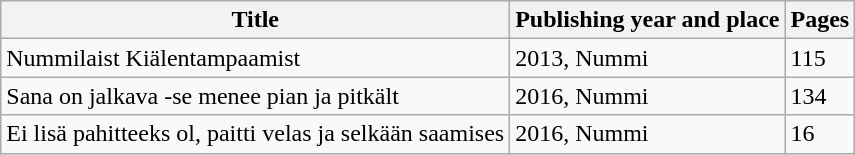<table class="wikitable">
<tr>
<th>Title</th>
<th>Publishing year and place</th>
<th>Pages</th>
</tr>
<tr>
<td>Nummilaist Kiälentampaamist</td>
<td>2013, Nummi</td>
<td>115</td>
</tr>
<tr>
<td>Sana on jalkava -se menee pian ja pitkält</td>
<td>2016, Nummi</td>
<td>134</td>
</tr>
<tr>
<td>Ei lisä pahitteeks ol, paitti velas ja selkään saamises</td>
<td>2016, Nummi</td>
<td>16</td>
</tr>
</table>
